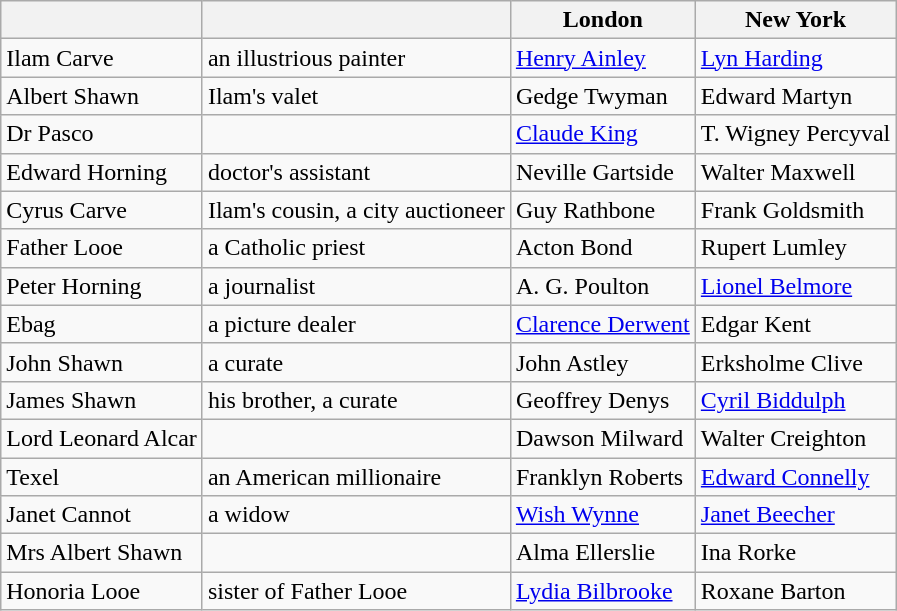<table class="wikitable plainrowheaders" style="text-align: left; margin-right: 0;">
<tr>
<th scope="col"></th>
<th scope="col"></th>
<th scope="col">London</th>
<th scope="col">New York</th>
</tr>
<tr>
<td>Ilam Carve</td>
<td>an illustrious painter</td>
<td><a href='#'>Henry Ainley</a></td>
<td><a href='#'>Lyn Harding</a></td>
</tr>
<tr>
<td>Albert Shawn</td>
<td>Ilam's valet</td>
<td>Gedge Twyman</td>
<td>Edward Martyn</td>
</tr>
<tr>
<td>Dr Pasco</td>
<td></td>
<td><a href='#'>Claude King</a></td>
<td>T. Wigney Percyval</td>
</tr>
<tr>
<td>Edward Horning</td>
<td>doctor's assistant</td>
<td>Neville Gartside</td>
<td>Walter Maxwell</td>
</tr>
<tr>
<td>Cyrus Carve</td>
<td>Ilam's cousin, a city auctioneer</td>
<td>Guy Rathbone</td>
<td>Frank Goldsmith</td>
</tr>
<tr>
<td>Father Looe</td>
<td>a Catholic priest</td>
<td>Acton Bond</td>
<td>Rupert Lumley</td>
</tr>
<tr>
<td>Peter Horning</td>
<td>a journalist</td>
<td>A. G. Poulton</td>
<td><a href='#'>Lionel Belmore</a></td>
</tr>
<tr>
<td>Ebag</td>
<td>a picture dealer</td>
<td><a href='#'>Clarence Derwent</a></td>
<td>Edgar Kent</td>
</tr>
<tr>
<td>John Shawn</td>
<td>a curate</td>
<td>John Astley</td>
<td>Erksholme Clive</td>
</tr>
<tr>
<td>James Shawn</td>
<td>his brother, a curate</td>
<td>Geoffrey Denys</td>
<td><a href='#'>Cyril Biddulph</a></td>
</tr>
<tr>
<td>Lord Leonard Alcar</td>
<td></td>
<td>Dawson Milward</td>
<td>Walter Creighton</td>
</tr>
<tr>
<td>Texel</td>
<td>an American millionaire</td>
<td>Franklyn Roberts</td>
<td><a href='#'>Edward Connelly</a></td>
</tr>
<tr>
<td>Janet Cannot</td>
<td>a widow</td>
<td><a href='#'>Wish Wynne</a></td>
<td><a href='#'>Janet Beecher</a></td>
</tr>
<tr>
<td>Mrs Albert Shawn</td>
<td></td>
<td>Alma Ellerslie</td>
<td>Ina Rorke</td>
</tr>
<tr>
<td>Honoria Looe</td>
<td>sister of Father Looe</td>
<td><a href='#'>Lydia Bilbrooke</a></td>
<td>Roxane Barton</td>
</tr>
</table>
